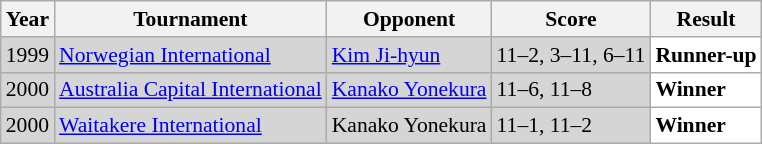<table class="sortable wikitable" style="font-size: 90%;">
<tr>
<th>Year</th>
<th>Tournament</th>
<th>Opponent</th>
<th>Score</th>
<th>Result</th>
</tr>
<tr style="background:#D5D5D5">
<td align="center">1999</td>
<td align="left"><a href='#'>Norwegian International</a></td>
<td align="left"> <a href='#'>Kim Ji-hyun</a></td>
<td align="left">11–2, 3–11, 6–11</td>
<td style="text-align:left; background:white"> <strong>Runner-up</strong></td>
</tr>
<tr style="background:#D5D5D5">
<td align="center">2000</td>
<td align="left"><a href='#'>Australia Capital International</a></td>
<td align="left"> <a href='#'>Kanako Yonekura</a></td>
<td align="left">11–6, 11–8</td>
<td style="text-align:left; background:white"> <strong>Winner</strong></td>
</tr>
<tr style="background:#D5D5D5">
<td align="center">2000</td>
<td align="left"><a href='#'>Waitakere International</a></td>
<td align="left"> Kanako Yonekura</td>
<td align="left">11–1, 11–2</td>
<td style="text-align:left; background:white"> <strong>Winner</strong></td>
</tr>
</table>
